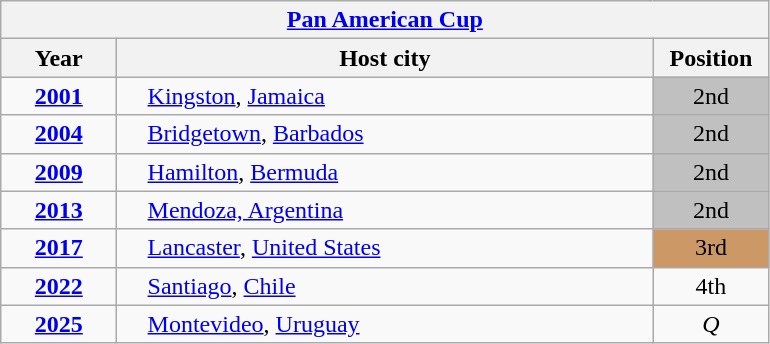<table class="wikitable" style="text-align: center;">
<tr>
<th colspan=3 style="background-color: ;"><a href='#'>Pan American Cup</a></th>
</tr>
<tr>
<th style="width: 70px;">Year</th>
<th style="width: 350px;">Host city</th>
<th style="width: 70px;">Position</th>
</tr>
<tr>
<td><strong><a href='#'>2001</a></strong></td>
<td style="text-align: left; padding-left: 20px;"> <a href='#'>Kingston</a>, <a href='#'>Jamaica</a></td>
<td style="background-color: silver;">2nd</td>
</tr>
<tr>
<td><strong><a href='#'>2004</a></strong></td>
<td style="text-align: left; padding-left: 20px;"> <a href='#'>Bridgetown</a>, <a href='#'>Barbados</a></td>
<td style="background-color: silver;">2nd</td>
</tr>
<tr>
<td><strong><a href='#'>2009</a></strong></td>
<td style="text-align: left; padding-left: 20px;"> <a href='#'>Hamilton</a>, <a href='#'>Bermuda</a></td>
<td style="background-color: silver;">2nd</td>
</tr>
<tr>
<td><strong><a href='#'>2013</a></strong></td>
<td style="text-align: left; padding-left: 20px;"> <a href='#'>Mendoza, Argentina</a></td>
<td style="background-color: silver;">2nd</td>
</tr>
<tr>
<td><strong><a href='#'>2017</a></strong></td>
<td style="text-align: left; padding-left: 20px;"> <a href='#'>Lancaster</a>, <a href='#'>United States</a></td>
<td style="background-color: #cc9966;">3rd</td>
</tr>
<tr>
<td><strong><a href='#'>2022</a></strong></td>
<td style="text-align: left; padding-left: 20px;"> <a href='#'>Santiago</a>, <a href='#'>Chile</a></td>
<td>4th</td>
</tr>
<tr>
<td><strong><a href='#'>2025</a></strong></td>
<td style="text-align: left; padding-left: 20px;"> <a href='#'>Montevideo</a>, <a href='#'>Uruguay</a></td>
<td><em>Q</em></td>
</tr>
</table>
